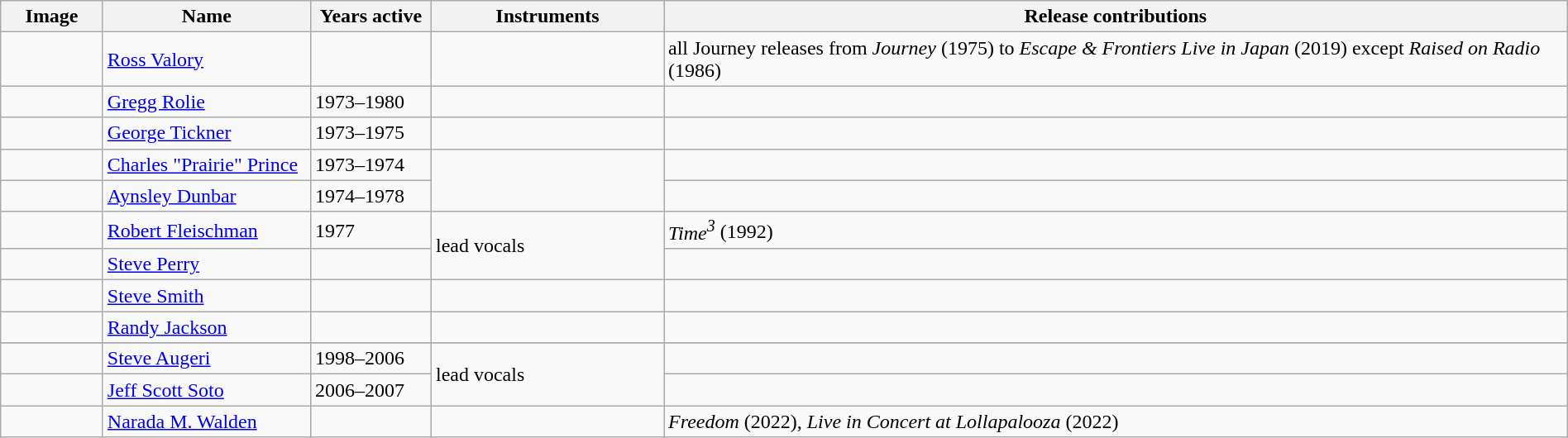<table class="wikitable" border="1" width=100%>
<tr>
<th width="75">Image</th>
<th width="160">Name</th>
<th width="90">Years active</th>
<th width="180">Instruments</th>
<th>Release contributions</th>
</tr>
<tr>
<td></td>
<td><a href='#'>Ross Valory</a></td>
<td></td>
<td></td>
<td>all Journey releases from <em>Journey</em> (1975) to <em>Escape & Frontiers Live in Japan</em> (2019) except <em>Raised on Radio</em> (1986)</td>
</tr>
<tr>
<td></td>
<td><a href='#'>Gregg Rolie</a></td>
<td>1973–1980</td>
<td></td>
<td></td>
</tr>
<tr>
<td></td>
<td><a href='#'>George Tickner</a></td>
<td>1973–1975 </td>
<td></td>
<td></td>
</tr>
<tr>
<td></td>
<td><a href='#'>Charles "Prairie" Prince</a></td>
<td>1973–1974</td>
<td Rowspan="2"></td>
<td> </td>
</tr>
<tr>
<td></td>
<td><a href='#'>Aynsley Dunbar</a></td>
<td>1974–1978</td>
<td></td>
</tr>
<tr>
<td></td>
<td><a href='#'>Robert Fleischman</a></td>
<td>1977</td>
<td rowspan="2">lead vocals</td>
<td><em>Time<sup>3</sup></em> (1992) </td>
</tr>
<tr>
<td></td>
<td><a href='#'>Steve Perry</a></td>
<td></td>
<td></td>
</tr>
<tr>
<td></td>
<td><a href='#'>Steve Smith</a></td>
<td></td>
<td></td>
<td></td>
</tr>
<tr>
<td></td>
<td><a href='#'>Randy Jackson</a></td>
<td></td>
<td></td>
<td></td>
</tr>
<tr>
</tr>
<tr>
<td></td>
<td><a href='#'>Steve Augeri</a></td>
<td>1998–2006</td>
<td rowspan="2">lead vocals</td>
<td></td>
</tr>
<tr>
<td></td>
<td><a href='#'>Jeff Scott Soto</a></td>
<td>2006–2007</td>
<td> </td>
</tr>
<tr>
<td></td>
<td><a href='#'>Narada M. Walden</a></td>
<td></td>
<td><br></td>
<td><em>Freedom</em> (2022), <em>Live in Concert at Lollapalooza</em> (2022)</td>
</tr>
</table>
